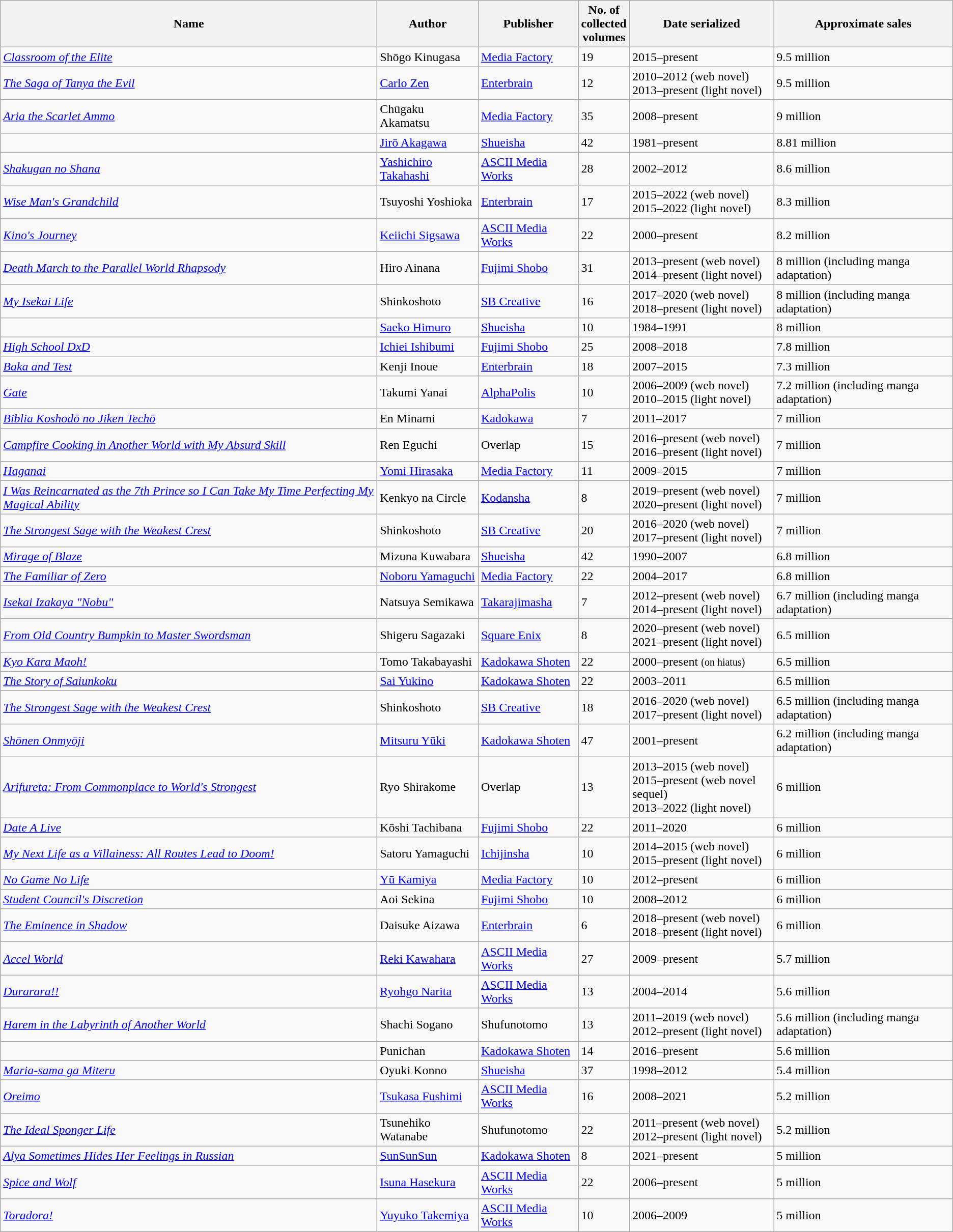<table class="wikitable sortable">
<tr>
<th>Name</th>
<th>Author</th>
<th>Publisher</th>
<th>No. of<br>collected<br>volumes</th>
<th>Date serialized</th>
<th>Approximate sales</th>
</tr>
<tr>
<td><em><a href='#'>Classroom of the Elite</a></em></td>
<td>Shōgo Kinugasa</td>
<td><a href='#'>Media Factory</a></td>
<td>19</td>
<td>2015–present</td>
<td>9.5 million</td>
</tr>
<tr>
<td><em><a href='#'>The Saga of Tanya the Evil</a></em></td>
<td><a href='#'>Carlo Zen</a></td>
<td><a href='#'>Enterbrain</a></td>
<td>12</td>
<td>2010–2012 (web novel)<br>2013–present (light novel)</td>
<td>9.5 million</td>
</tr>
<tr>
<td><em><a href='#'>Aria the Scarlet Ammo</a></em></td>
<td>Chūgaku Akamatsu</td>
<td><a href='#'>Media Factory</a></td>
<td>35</td>
<td>2008–present</td>
<td>9 million</td>
</tr>
<tr>
<td><em></em></td>
<td><a href='#'>Jirō Akagawa</a></td>
<td><a href='#'>Shueisha</a></td>
<td>42</td>
<td>1981–present</td>
<td>8.81 million</td>
</tr>
<tr>
<td><em><a href='#'>Shakugan no Shana</a></em></td>
<td><a href='#'>Yashichiro Takahashi</a></td>
<td><a href='#'>ASCII Media Works</a></td>
<td>28</td>
<td>2002–2012</td>
<td>8.6 million</td>
</tr>
<tr>
<td><em><a href='#'>Wise Man's Grandchild</a></em></td>
<td>Tsuyoshi Yoshioka</td>
<td><a href='#'>Enterbrain</a></td>
<td>17</td>
<td>2015–2022 (web novel)<br>2015–2022 (light novel)</td>
<td>8.3 million</td>
</tr>
<tr>
<td><em><a href='#'>Kino's Journey</a></em></td>
<td><a href='#'>Keiichi Sigsawa</a></td>
<td><a href='#'>ASCII Media Works</a></td>
<td>22</td>
<td>2000–present</td>
<td>8.2 million</td>
</tr>
<tr>
<td><em><a href='#'>Death March to the Parallel World Rhapsody</a></em></td>
<td>Hiro Ainana</td>
<td><a href='#'>Fujimi Shobo</a></td>
<td>31</td>
<td>2013–present (web novel)<br>2014–present (light novel)</td>
<td>8 million (including manga adaptation)</td>
</tr>
<tr>
<td><em><a href='#'>My Isekai Life</a></em></td>
<td>Shinkoshoto</td>
<td><a href='#'>SB Creative</a></td>
<td>16</td>
<td>2017–2020 (web novel)<br>2018–present (light novel)</td>
<td>8 million (including manga adaptation)</td>
</tr>
<tr>
<td><em></em></td>
<td><a href='#'>Saeko Himuro</a></td>
<td><a href='#'>Shueisha</a></td>
<td>10</td>
<td>1984–1991</td>
<td>8 million</td>
</tr>
<tr>
<td><em><a href='#'>High School DxD</a></em></td>
<td><a href='#'>Ichiei Ishibumi</a></td>
<td><a href='#'>Fujimi Shobo</a></td>
<td>25</td>
<td>2008–2018</td>
<td>7.8 million</td>
</tr>
<tr>
<td><em><a href='#'>Baka and Test</a></em></td>
<td>Kenji Inoue</td>
<td><a href='#'>Enterbrain</a></td>
<td>18</td>
<td>2007–2015</td>
<td>7.3 million</td>
</tr>
<tr>
<td><em><a href='#'>Gate</a></em></td>
<td>Takumi Yanai</td>
<td><a href='#'>AlphaPolis</a></td>
<td>10</td>
<td>2006–2009 (web novel)<br>2010–2015 (light novel)</td>
<td>7.2 million (including manga adaptation)</td>
</tr>
<tr>
<td><em><a href='#'>Biblia Koshodō no Jiken Techō</a></em></td>
<td>En Minami</td>
<td><a href='#'>Kadokawa</a></td>
<td>7</td>
<td>2011–2017</td>
<td>7 million</td>
</tr>
<tr>
<td><em><a href='#'>Campfire Cooking in Another World with My Absurd Skill</a></em></td>
<td>Ren Eguchi</td>
<td>Overlap</td>
<td>15</td>
<td>2016–present (web novel)<br>2016–present (light novel)</td>
<td>7 million</td>
</tr>
<tr>
<td><em><a href='#'>Haganai</a></em></td>
<td><a href='#'>Yomi Hirasaka</a></td>
<td><a href='#'>Media Factory</a></td>
<td>11</td>
<td>2009–2015</td>
<td>7 million</td>
</tr>
<tr>
<td><em><a href='#'>I Was Reincarnated as the 7th Prince so I Can Take My Time Perfecting My Magical Ability</a></em></td>
<td>Kenkyo na Circle</td>
<td><a href='#'>Kodansha</a></td>
<td>8</td>
<td>2019–present (web novel)<br>2020–present (light novel)</td>
<td>7 million</td>
</tr>
<tr>
<td><em><a href='#'>The Strongest Sage with the Weakest Crest</a></em></td>
<td>Shinkoshoto</td>
<td><a href='#'>SB Creative</a></td>
<td>20</td>
<td>2016–2020 (web novel)<br>2017–present (light novel)</td>
<td>7 million</td>
</tr>
<tr>
<td><em><a href='#'>Mirage of Blaze</a></em></td>
<td>Mizuna Kuwabara</td>
<td><a href='#'>Shueisha</a></td>
<td>42</td>
<td>1990–2007</td>
<td>6.8 million</td>
</tr>
<tr>
<td><em><a href='#'>The Familiar of Zero</a></em></td>
<td><a href='#'>Noboru Yamaguchi</a></td>
<td><a href='#'>Media Factory</a></td>
<td>22</td>
<td>2004–2017</td>
<td>6.8 million</td>
</tr>
<tr>
<td><em><a href='#'>Isekai Izakaya "Nobu"</a></em></td>
<td>Natsuya Semikawa</td>
<td><a href='#'>Takarajimasha</a></td>
<td>7</td>
<td>2012–present (web novel)<br>2014–present (light novel)</td>
<td>6.7 million (including manga adaptation)</td>
</tr>
<tr>
<td><em><a href='#'>From Old Country Bumpkin to Master Swordsman</a></em></td>
<td>Shigeru Sagazaki</td>
<td><a href='#'>Square Enix</a></td>
<td>8</td>
<td>2020–present (web novel)<br>2021–present (light novel)</td>
<td>6.5 million</td>
</tr>
<tr>
<td><em><a href='#'>Kyo Kara Maoh!</a></em></td>
<td>Tomo Takabayashi</td>
<td><a href='#'>Kadokawa Shoten</a></td>
<td>22</td>
<td>2000–present <small>(on hiatus)</small></td>
<td>6.5 million</td>
</tr>
<tr>
<td><em><a href='#'>The Story of Saiunkoku</a></em></td>
<td><a href='#'>Sai Yukino</a></td>
<td><a href='#'>Kadokawa Shoten</a></td>
<td>22</td>
<td>2003–2011</td>
<td>6.5 million</td>
</tr>
<tr>
<td><em><a href='#'>The Strongest Sage with the Weakest Crest</a></em></td>
<td>Shinkoshoto</td>
<td><a href='#'>SB Creative</a></td>
<td>18</td>
<td>2016–2020 (web novel)<br> 2017–present (light novel)</td>
<td>6.5 million (including manga adaptation)</td>
</tr>
<tr>
<td><em><a href='#'>Shōnen Onmyōji</a></em></td>
<td><a href='#'>Mitsuru Yūki</a></td>
<td><a href='#'>Kadokawa Shoten</a></td>
<td>47</td>
<td>2001–present</td>
<td>6.2 million (including manga adaptation)</td>
</tr>
<tr>
<td><em><a href='#'>Arifureta: From Commonplace to World's Strongest</a></em></td>
<td>Ryo Shirakome</td>
<td>Overlap</td>
<td>13</td>
<td>2013–2015 (web novel)<br>2015–present (web novel sequel)<br>2013–2022 (light novel)</td>
<td>6 million</td>
</tr>
<tr>
<td><em><a href='#'>Date A Live</a></em></td>
<td>Kōshi Tachibana</td>
<td><a href='#'>Fujimi Shobo</a></td>
<td>22</td>
<td>2011–2020</td>
<td>6 million</td>
</tr>
<tr>
<td><em><a href='#'>My Next Life as a Villainess: All Routes Lead to Doom!</a></em></td>
<td>Satoru Yamaguchi</td>
<td><a href='#'>Ichijinsha</a></td>
<td>10</td>
<td>2014–2015 (web novel)<br> 2015–present (light novel)</td>
<td>6 million</td>
</tr>
<tr>
<td><em><a href='#'>No Game No Life</a></em></td>
<td><a href='#'>Yū Kamiya</a></td>
<td><a href='#'>Media Factory</a></td>
<td>10</td>
<td>2012–present</td>
<td>6 million</td>
</tr>
<tr>
<td><em><a href='#'>Student Council's Discretion</a></em></td>
<td>Aoi Sekina</td>
<td><a href='#'>Fujimi Shobo</a></td>
<td>10</td>
<td>2008–2012</td>
<td>6 million</td>
</tr>
<tr>
<td><em><a href='#'>The Eminence in Shadow</a></em></td>
<td>Daisuke Aizawa</td>
<td><a href='#'>Enterbrain</a></td>
<td>6</td>
<td>2018–present (web novel)<br>2018–present (light novel)</td>
<td>6 million</td>
</tr>
<tr>
<td><em><a href='#'>Accel World</a></em></td>
<td><a href='#'>Reki Kawahara</a></td>
<td><a href='#'>ASCII Media Works</a></td>
<td>27</td>
<td>2009–present</td>
<td>5.7 million</td>
</tr>
<tr>
<td><em><a href='#'>Durarara!!</a></em></td>
<td><a href='#'>Ryohgo Narita</a></td>
<td><a href='#'>ASCII Media Works</a></td>
<td>13</td>
<td>2004–2014</td>
<td>5.6 million</td>
</tr>
<tr>
<td><em><a href='#'>Harem in the Labyrinth of Another World</a></em></td>
<td>Shachi Sogano</td>
<td>Shufunotomo</td>
<td>13</td>
<td>2011–2019 (web novel)<br>2012–present (light novel)</td>
<td>5.6 million (including manga adaptation)</td>
</tr>
<tr>
<td><em></em></td>
<td>Punichan</td>
<td><a href='#'>Kadokawa Shoten</a></td>
<td>14</td>
<td>2016–present</td>
<td>5.6 million</td>
</tr>
<tr>
<td><em><a href='#'>Maria-sama ga Miteru</a></em></td>
<td>Oyuki Konno</td>
<td><a href='#'>Shueisha</a></td>
<td>37</td>
<td>1998–2012</td>
<td>5.4 million</td>
</tr>
<tr>
<td><em><a href='#'>Oreimo</a></em></td>
<td><a href='#'>Tsukasa Fushimi</a></td>
<td><a href='#'>ASCII Media Works</a></td>
<td>16</td>
<td>2008–2021</td>
<td>5.2 million</td>
</tr>
<tr>
<td><em><a href='#'>The Ideal Sponger Life</a></em></td>
<td>Tsunehiko Watanabe</td>
<td>Shufunotomo</td>
<td>22</td>
<td>2011–present (web novel)<br>2012–present (light novel)</td>
<td>5.2 million</td>
</tr>
<tr>
<td><em><a href='#'>Alya Sometimes Hides Her Feelings in Russian</a></em></td>
<td><a href='#'>SunSunSun</a></td>
<td><a href='#'>Kadokawa Shoten</a></td>
<td>8</td>
<td>2021–present</td>
<td>5 million</td>
</tr>
<tr>
<td><em><a href='#'>Spice and Wolf</a></em></td>
<td><a href='#'>Isuna Hasekura</a></td>
<td><a href='#'>ASCII Media Works</a></td>
<td>22</td>
<td>2006–present</td>
<td>5 million</td>
</tr>
<tr>
<td><em><a href='#'>Toradora!</a></em></td>
<td><a href='#'>Yuyuko Takemiya</a></td>
<td><a href='#'>ASCII Media Works</a></td>
<td>10</td>
<td>2006–2009</td>
<td>5 million</td>
</tr>
</table>
